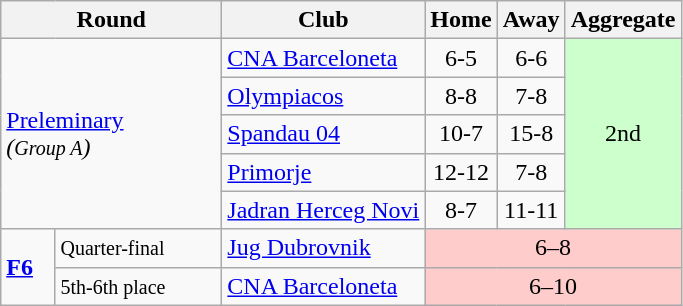<table class="wikitable">
<tr>
<th colspan=2; width="140">Round</th>
<th>Club</th>
<th>Home</th>
<th>Away</th>
<th>Aggregate</th>
</tr>
<tr>
<td rowspan="5" colspan="2"><a href='#'>Preleminary</a><br><em>(<small>Group A</small>)</em></td>
<td> <a href='#'>CNA Barceloneta</a></td>
<td style="text-align:center;">6-5</td>
<td style="text-align:center;">6-6</td>
<td rowspan="5" style="text-align:center;" bgcolor="#ccffcc">2nd</td>
</tr>
<tr>
<td> <a href='#'>Olympiacos</a></td>
<td style="text-align:center;">8-8</td>
<td style="text-align:center;">7-8</td>
</tr>
<tr>
<td> <a href='#'>Spandau 04</a></td>
<td style="text-align:center;">10-7</td>
<td style="text-align:center;">15-8</td>
</tr>
<tr>
<td> <a href='#'>Primorje</a></td>
<td style="text-align:center;">12-12</td>
<td style="text-align:center;">7-8</td>
</tr>
<tr>
<td> <a href='#'>Jadran Herceg Novi</a></td>
<td style="text-align:center;">8-7</td>
<td style="text-align:center;">11-11</td>
</tr>
<tr>
<td rowspan="2"><strong><a href='#'>F6</a></strong></td>
<td><small>Quarter-final</small></td>
<td> <a href='#'>Jug Dubrovnik</a></td>
<td colspan="3" style="text-align:center;" bgcolor="#ffcccc">6–8</td>
</tr>
<tr>
<td><small>5th-6th place</small></td>
<td> <a href='#'>CNA Barceloneta</a></td>
<td colspan="3" style="text-align:center;" bgcolor="#ffcccc">6–10</td>
</tr>
</table>
